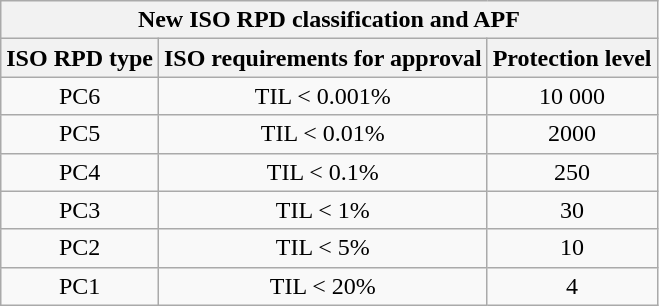<table class="wikitable sortable collapsible collapsed" style="text-align:center">
<tr>
<th colspan="3">New ISO RPD classification and APF</th>
</tr>
<tr>
<th>ISO RPD type</th>
<th>ISO requirements for approval</th>
<th>Protection level</th>
</tr>
<tr>
<td>PC6</td>
<td>TIL < 0.001%</td>
<td>10 000</td>
</tr>
<tr>
<td>PC5</td>
<td>TIL < 0.01%</td>
<td>2000</td>
</tr>
<tr>
<td>PC4</td>
<td>TIL < 0.1%</td>
<td>250</td>
</tr>
<tr>
<td>PC3</td>
<td>TIL < 1%</td>
<td>30</td>
</tr>
<tr>
<td>PC2</td>
<td>TIL < 5%</td>
<td>10</td>
</tr>
<tr>
<td>PC1</td>
<td>TIL < 20%</td>
<td>4</td>
</tr>
</table>
